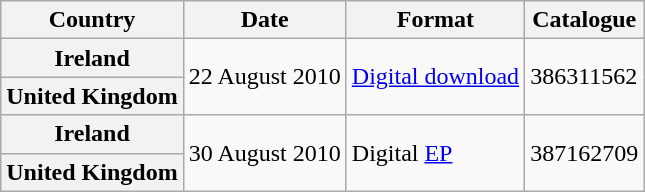<table class="wikitable plainrowheaders">
<tr>
<th>Country</th>
<th>Date</th>
<th>Format</th>
<th>Catalogue</th>
</tr>
<tr>
<th scope="row">Ireland</th>
<td rowspan="2">22 August 2010</td>
<td rowspan="2"><a href='#'>Digital download</a></td>
<td rowspan="2">386311562</td>
</tr>
<tr>
<th scope="row">United Kingdom</th>
</tr>
<tr>
<th scope="row">Ireland</th>
<td rowspan="2">30 August 2010</td>
<td rowspan="2">Digital <a href='#'>EP</a></td>
<td rowspan="2">387162709</td>
</tr>
<tr>
<th scope="row">United Kingdom</th>
</tr>
</table>
